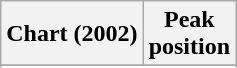<table class="wikitable sortable plainrowheaders">
<tr>
<th scope="col">Chart (2002)</th>
<th scope="col">Peak<br>position</th>
</tr>
<tr>
</tr>
<tr>
</tr>
</table>
